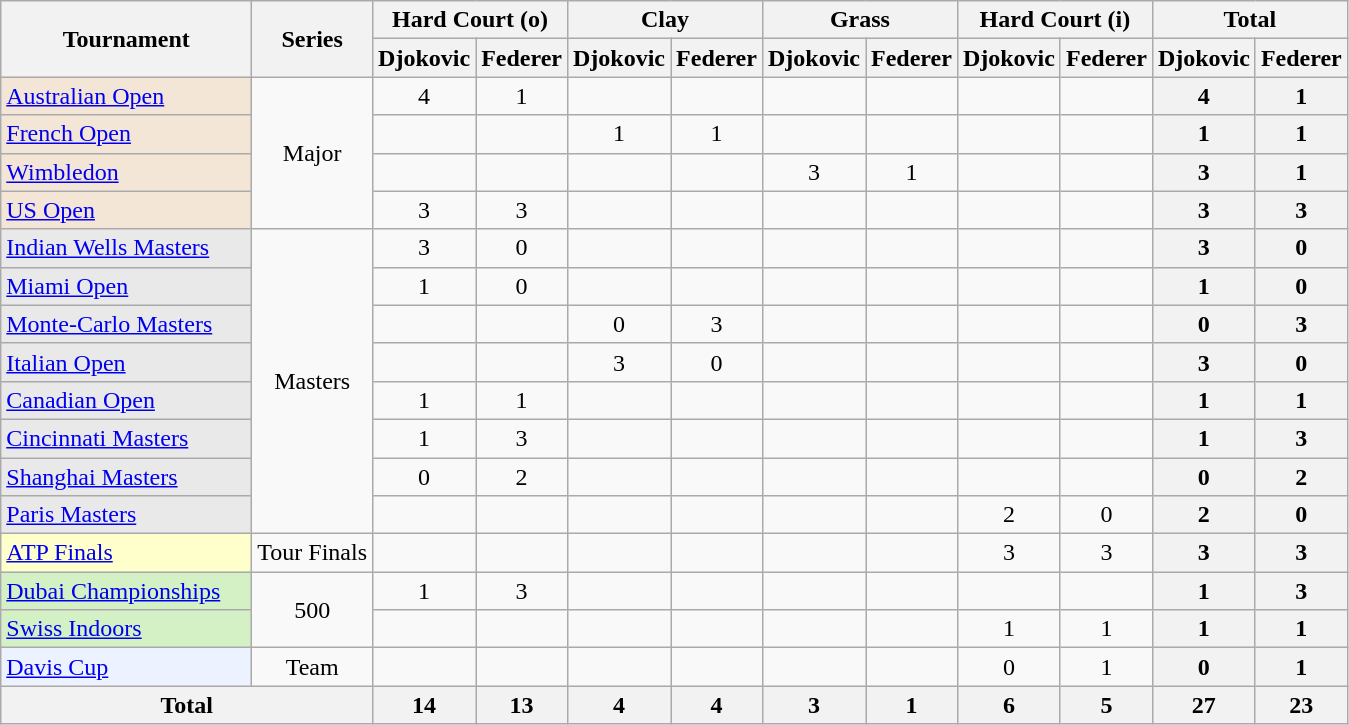<table class=wikitable style=text-align:center>
<tr>
<th rowspan=2 style=width:160px>Tournament</th>
<th rowspan="2">Series</th>
<th colspan="2">Hard Court (o)</th>
<th colspan=2>Clay</th>
<th colspan=2>Grass</th>
<th colspan=2>Hard Court (i)</th>
<th colspan=2>Total</th>
</tr>
<tr>
<th style=width:50px>Djokovic</th>
<th style=width:50px>Federer</th>
<th style=width:50px>Djokovic</th>
<th style=width:50px>Federer</th>
<th style=width:50px>Djokovic</th>
<th style=width:50px>Federer</th>
<th style=width:50px>Djokovic</th>
<th style=width:50px>Federer</th>
<th style=width:50px>Djokovic</th>
<th style=width:50px>Federer</th>
</tr>
<tr>
<td style="text-align: left;background:#F3E6D7;"><a href='#'>Australian Open</a></td>
<td rowspan="4">Major</td>
<td>4</td>
<td>1</td>
<td></td>
<td></td>
<td></td>
<td></td>
<td></td>
<td></td>
<th>4</th>
<th>1</th>
</tr>
<tr>
<td style="text-align: left;background:#F3E6D7;"><a href='#'>French Open</a></td>
<td></td>
<td></td>
<td>1</td>
<td>1</td>
<td></td>
<td></td>
<td></td>
<td></td>
<th>1</th>
<th>1</th>
</tr>
<tr>
<td style="text-align: left;background:#F3E6D7;"><a href='#'>Wimbledon</a></td>
<td></td>
<td></td>
<td></td>
<td></td>
<td>3</td>
<td>1</td>
<td></td>
<td></td>
<th>3</th>
<th>1</th>
</tr>
<tr>
<td style="text-align: left;background:#F3E6D7;"><a href='#'>US Open</a></td>
<td>3</td>
<td>3</td>
<td></td>
<td></td>
<td></td>
<td></td>
<td></td>
<td></td>
<th>3</th>
<th>3</th>
</tr>
<tr>
<td style="text-align: left;background:#E9E9E9;"><a href='#'>Indian Wells Masters</a></td>
<td rowspan="8">Masters</td>
<td>3</td>
<td>0</td>
<td></td>
<td></td>
<td></td>
<td></td>
<td></td>
<td></td>
<th>3</th>
<th>0</th>
</tr>
<tr>
<td style="text-align: left;background:#E9E9E9;"><a href='#'>Miami Open</a></td>
<td>1</td>
<td>0</td>
<td></td>
<td></td>
<td></td>
<td></td>
<td></td>
<td></td>
<th>1</th>
<th>0</th>
</tr>
<tr>
<td style="text-align: left;background:#E9E9E9;"><a href='#'>Monte-Carlo Masters</a></td>
<td></td>
<td></td>
<td>0</td>
<td>3</td>
<td></td>
<td></td>
<td></td>
<td></td>
<th>0</th>
<th>3</th>
</tr>
<tr>
<td style="text-align: left;background:#E9E9E9;"><a href='#'>Italian Open</a></td>
<td></td>
<td></td>
<td>3</td>
<td>0</td>
<td></td>
<td></td>
<td></td>
<td></td>
<th>3</th>
<th>0</th>
</tr>
<tr>
<td style="text-align: left;background:#E9E9E9;"><a href='#'>Canadian Open</a></td>
<td>1</td>
<td>1</td>
<td></td>
<td></td>
<td></td>
<td></td>
<td></td>
<td></td>
<th>1</th>
<th>1</th>
</tr>
<tr>
<td style="text-align: left;background:#E9E9E9;"><a href='#'>Cincinnati Masters</a></td>
<td>1</td>
<td>3</td>
<td></td>
<td></td>
<td></td>
<td></td>
<td></td>
<td></td>
<th>1</th>
<th>3</th>
</tr>
<tr>
<td style="text-align: left;background:#E9E9E9;"><a href='#'>Shanghai Masters</a></td>
<td>0</td>
<td>2</td>
<td></td>
<td></td>
<td></td>
<td></td>
<td></td>
<td></td>
<th>0</th>
<th>2</th>
</tr>
<tr>
<td style="text-align: left;background:#E9E9E9;"><a href='#'>Paris Masters</a></td>
<td></td>
<td></td>
<td></td>
<td></td>
<td></td>
<td></td>
<td>2</td>
<td>0</td>
<th>2</th>
<th>0</th>
</tr>
<tr>
<td style="text-align: left;background:#ffc;"><a href='#'>ATP Finals</a></td>
<td>Tour Finals</td>
<td></td>
<td></td>
<td></td>
<td></td>
<td></td>
<td></td>
<td>3</td>
<td>3</td>
<th>3</th>
<th>3</th>
</tr>
<tr>
<td style="text-align: left;background:#D4F1C5;"><a href='#'>Dubai Championships</a></td>
<td rowspan="2">500</td>
<td>1</td>
<td>3</td>
<td></td>
<td></td>
<td></td>
<td></td>
<td></td>
<td></td>
<th>1</th>
<th>3</th>
</tr>
<tr>
<td style="text-align: left;background:#D4F1C5;"><a href='#'>Swiss Indoors</a></td>
<td></td>
<td></td>
<td></td>
<td></td>
<td></td>
<td></td>
<td>1</td>
<td>1</td>
<th>1</th>
<th>1</th>
</tr>
<tr>
<td style="text-align: left;background:#ECF2FF;"><a href='#'>Davis Cup</a></td>
<td>Team</td>
<td></td>
<td></td>
<td></td>
<td></td>
<td></td>
<td></td>
<td>0</td>
<td>1</td>
<th>0</th>
<th>1</th>
</tr>
<tr>
<th colspan="2">Total</th>
<th>14</th>
<th>13</th>
<th>4</th>
<th>4</th>
<th>3</th>
<th>1</th>
<th>6</th>
<th>5</th>
<th>27</th>
<th>23</th>
</tr>
</table>
